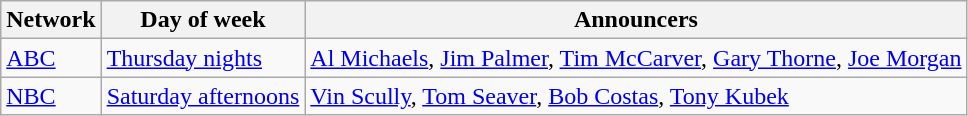<table class="wikitable">
<tr>
<th>Network</th>
<th>Day of week</th>
<th>Announcers</th>
</tr>
<tr>
<td><a href='#'>ABC</a></td>
<td><a href='#'>Thursday nights</a></td>
<td><a href='#'>Al Michaels</a>, <a href='#'>Jim Palmer</a>, <a href='#'>Tim McCarver</a>, <a href='#'>Gary Thorne</a>, <a href='#'>Joe Morgan</a></td>
</tr>
<tr>
<td><a href='#'>NBC</a></td>
<td><a href='#'>Saturday afternoons</a></td>
<td><a href='#'>Vin Scully</a>, <a href='#'>Tom Seaver</a>, <a href='#'>Bob Costas</a>, <a href='#'>Tony Kubek</a></td>
</tr>
</table>
